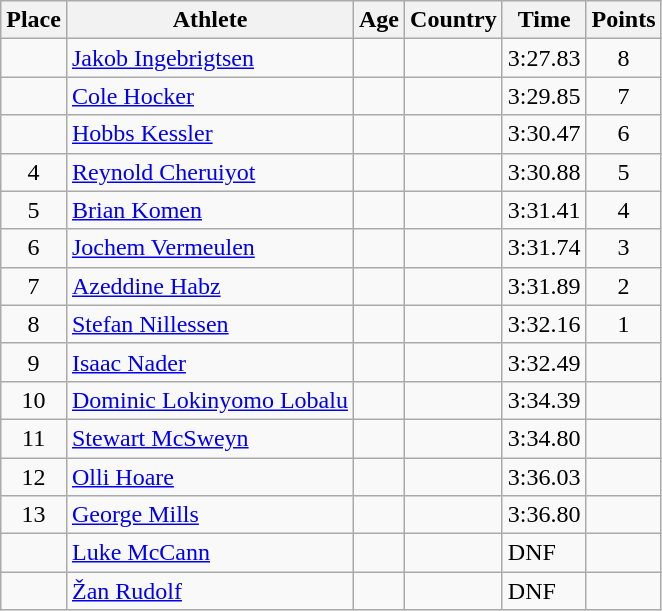<table class="wikitable mw-datatable sortable">
<tr>
<th>Place</th>
<th>Athlete</th>
<th>Age</th>
<th>Country</th>
<th>Time</th>
<th>Points</th>
</tr>
<tr>
<td align=center></td>
<td><a href='#'>Jakob Ingebrigtsen</a></td>
<td></td>
<td></td>
<td>3:27.83</td>
<td align=center>8</td>
</tr>
<tr>
<td align=center></td>
<td><a href='#'>Cole Hocker</a></td>
<td></td>
<td></td>
<td>3:29.85</td>
<td align=center>7</td>
</tr>
<tr>
<td align=center></td>
<td><a href='#'>Hobbs Kessler</a></td>
<td></td>
<td></td>
<td>3:30.47</td>
<td align=center>6</td>
</tr>
<tr>
<td align=center>4</td>
<td><a href='#'>Reynold Cheruiyot</a></td>
<td></td>
<td></td>
<td>3:30.88</td>
<td align=center>5</td>
</tr>
<tr>
<td align=center>5</td>
<td><a href='#'>Brian Komen</a></td>
<td></td>
<td></td>
<td>3:31.41</td>
<td align=center>4</td>
</tr>
<tr>
<td align=center>6</td>
<td><a href='#'>Jochem Vermeulen</a></td>
<td></td>
<td></td>
<td>3:31.74</td>
<td align=center>3</td>
</tr>
<tr>
<td align=center>7</td>
<td><a href='#'>Azeddine Habz</a></td>
<td></td>
<td></td>
<td>3:31.89</td>
<td align=center>2</td>
</tr>
<tr>
<td align=center>8</td>
<td><a href='#'>Stefan Nillessen</a></td>
<td></td>
<td></td>
<td>3:32.16</td>
<td align=center>1</td>
</tr>
<tr>
<td align=center>9</td>
<td><a href='#'>Isaac Nader</a></td>
<td></td>
<td></td>
<td>3:32.49</td>
<td align=center></td>
</tr>
<tr>
<td align=center>10</td>
<td><a href='#'>Dominic Lokinyomo Lobalu</a></td>
<td></td>
<td></td>
<td>3:34.39</td>
<td align=center></td>
</tr>
<tr>
<td align=center>11</td>
<td><a href='#'>Stewart McSweyn</a></td>
<td></td>
<td></td>
<td>3:34.80</td>
<td align=center></td>
</tr>
<tr>
<td align=center>12</td>
<td><a href='#'>Olli Hoare</a></td>
<td></td>
<td></td>
<td>3:36.03</td>
<td align=center></td>
</tr>
<tr>
<td align=center>13</td>
<td><a href='#'>George Mills</a></td>
<td></td>
<td></td>
<td>3:36.80</td>
<td align=center></td>
</tr>
<tr>
<td align=center></td>
<td><a href='#'>Luke McCann</a></td>
<td></td>
<td></td>
<td>DNF</td>
<td align=center></td>
</tr>
<tr>
<td align=center></td>
<td><a href='#'>Žan Rudolf</a></td>
<td></td>
<td></td>
<td>DNF</td>
<td align=center></td>
</tr>
</table>
